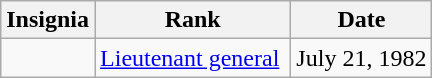<table class="wikitable">
<tr>
<th>Insignia</th>
<th>Rank</th>
<th>Date</th>
</tr>
<tr>
<td></td>
<td><a href='#'>Lieutenant general</a> </td>
<td>July 21, 1982</td>
</tr>
</table>
